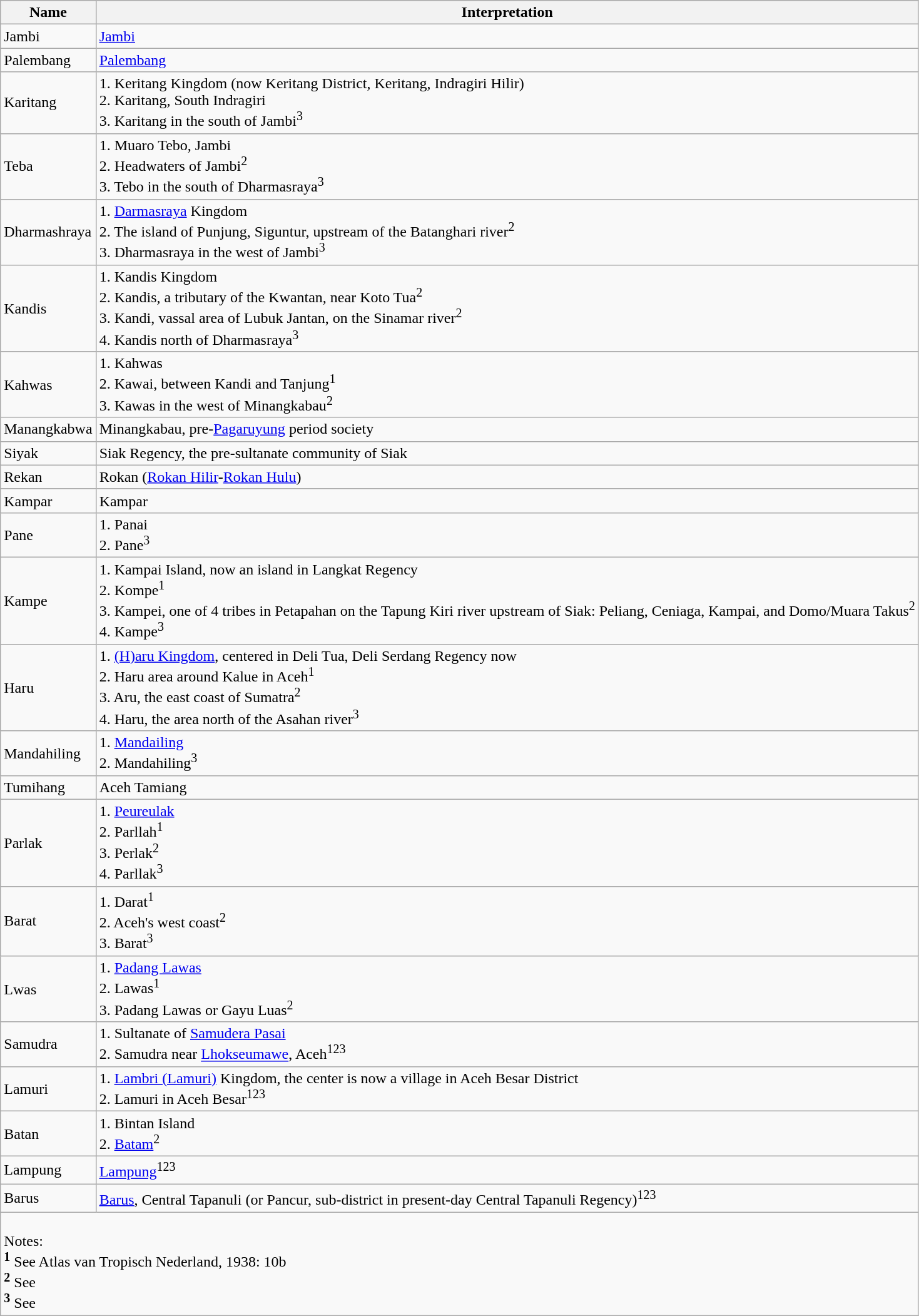<table class="wikitable">
<tr>
<th>Name</th>
<th>Interpretation</th>
</tr>
<tr>
<td>Jambi</td>
<td><a href='#'>Jambi</a></td>
</tr>
<tr>
<td>Palembang</td>
<td><a href='#'>Palembang</a></td>
</tr>
<tr>
<td>Karitang</td>
<td>1. Keritang Kingdom (now Keritang District, Keritang, Indragiri Hilir)<br>2. Karitang, South Indragiri<br>3. Karitang in the south of Jambi<sup>3</sup></td>
</tr>
<tr>
<td>Teba</td>
<td>1. Muaro Tebo, Jambi<br>2. Headwaters of Jambi<sup>2</sup><br>3. Tebo in the south of Dharmasraya<sup>3</sup></td>
</tr>
<tr>
<td>Dharmashraya</td>
<td>1. <a href='#'>Darmasraya</a> Kingdom<br>2. The island of Punjung, Siguntur, upstream of the Batanghari river<sup>2</sup><br>3. Dharmasraya in the west of Jambi<sup>3</sup></td>
</tr>
<tr>
<td>Kandis</td>
<td>1. Kandis Kingdom<br>2. Kandis, a tributary of the Kwantan, near Koto Tua<sup>2</sup><br>3. Kandi, vassal area of Lubuk Jantan, on the Sinamar river<sup>2</sup><br>4. Kandis north of Dharmasraya<sup>3</sup></td>
</tr>
<tr>
<td>Kahwas</td>
<td>1. Kahwas<br>2. Kawai, between Kandi and Tanjung<sup>1</sup><br>3. Kawas in the west of Minangkabau<sup>2</sup></td>
</tr>
<tr>
<td>Manangkabwa</td>
<td>Minangkabau, pre-<a href='#'>Pagaruyung</a> period society</td>
</tr>
<tr>
<td>Siyak</td>
<td>Siak Regency, the pre-sultanate community of Siak</td>
</tr>
<tr>
<td>Rekan</td>
<td>Rokan (<a href='#'>Rokan Hilir</a>-<a href='#'>Rokan Hulu</a>)</td>
</tr>
<tr>
<td>Kampar</td>
<td>Kampar</td>
</tr>
<tr>
<td>Pane</td>
<td>1. Panai<br>2. Pane<sup>3</sup></td>
</tr>
<tr>
<td>Kampe</td>
<td>1. Kampai Island, now an island in Langkat Regency<br>2. Kompe<sup>1</sup><br>3. Kampei, one of 4 tribes in Petapahan on the Tapung Kiri river upstream of Siak: Peliang, Ceniaga, Kampai, and Domo/Muara Takus<sup>2</sup><br>4. Kampe<sup>3</sup></td>
</tr>
<tr>
<td>Haru</td>
<td>1. <a href='#'>(H)aru Kingdom</a>, centered in Deli Tua, Deli Serdang Regency now<br>2. Haru area around Kalue in Aceh<sup>1</sup><br>3. Aru, the east coast of Sumatra<sup>2</sup><br>4. Haru, the area north of the Asahan river<sup>3</sup></td>
</tr>
<tr>
<td>Mandahiling</td>
<td>1. <a href='#'>Mandailing</a><br>2. Mandahiling<sup>3</sup></td>
</tr>
<tr>
<td>Tumihang</td>
<td>Aceh Tamiang</td>
</tr>
<tr>
<td>Parlak</td>
<td>1. <a href='#'>Peureulak</a><br>2. Parllah<sup>1</sup><br>3. Perlak<sup>2</sup><br>4. Parllak<sup>3</sup></td>
</tr>
<tr>
<td>Barat</td>
<td>1. Darat<sup>1</sup><br>2. Aceh's west coast<sup>2</sup><br>3. Barat<sup>3</sup></td>
</tr>
<tr>
<td>Lwas</td>
<td>1. <a href='#'>Padang Lawas</a><br>2. Lawas<sup>1</sup><br>3. Padang Lawas or Gayu Luas<sup>2</sup></td>
</tr>
<tr>
<td>Samudra</td>
<td>1. Sultanate of <a href='#'>Samudera Pasai</a><br>2. Samudra near <a href='#'>Lhokseumawe</a>, Aceh<sup>123</sup></td>
</tr>
<tr>
<td>Lamuri</td>
<td>1. <a href='#'>Lambri (Lamuri)</a> Kingdom, the center is now a village in Aceh Besar District<br>2. Lamuri in Aceh Besar<sup>123</sup></td>
</tr>
<tr>
<td>Batan</td>
<td>1. Bintan Island<br>2. <a href='#'>Batam</a><sup>2</sup></td>
</tr>
<tr>
<td>Lampung</td>
<td><a href='#'>Lampung</a><sup>123</sup></td>
</tr>
<tr>
<td>Barus</td>
<td><a href='#'>Barus</a>, Central Tapanuli (or Pancur, sub-district in present-day Central Tapanuli Regency)<sup>123</sup></td>
</tr>
<tr>
<td colspan="2"><br>Notes:<br>
<sup><strong>1</strong></sup> See Atlas van Tropisch Nederland, 1938: 10b<br>
<sup><strong>2</strong></sup> See <br>
<sup><strong>3</strong></sup> See </td>
</tr>
</table>
